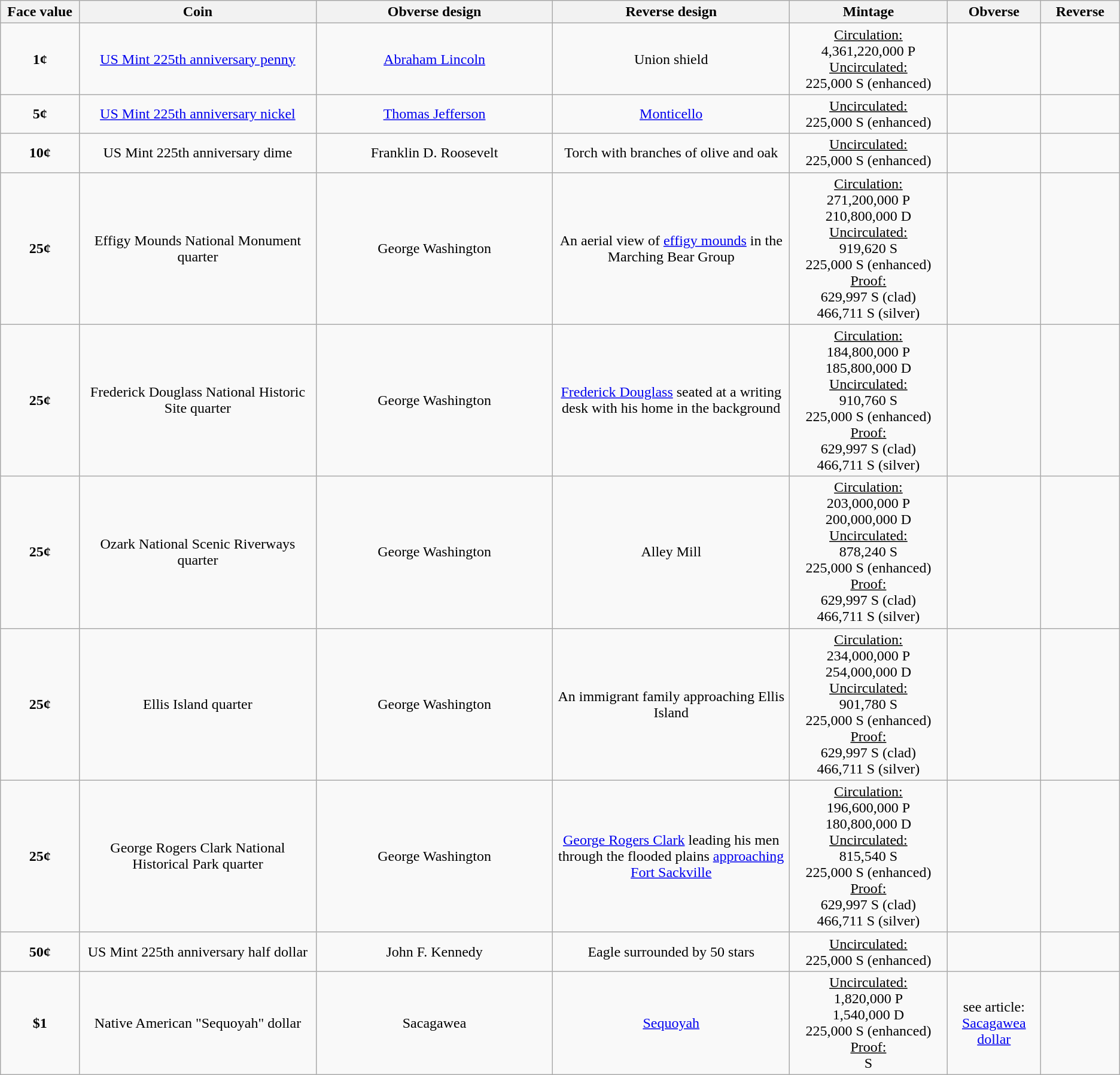<table class="wikitable">
<tr>
<th width="5%">Face value</th>
<th width="15%">Coin</th>
<th width="15%">Obverse design</th>
<th width="15%">Reverse design</th>
<th width="10%">Mintage</th>
<th width="5%">Obverse</th>
<th width="5%">Reverse</th>
</tr>
<tr>
<td align="center"><strong>1¢</strong></td>
<td align="center"><a href='#'>US Mint 225th anniversary penny</a></td>
<td align="center"><a href='#'>Abraham Lincoln</a></td>
<td align="center">Union shield</td>
<td align="center"><u>Circulation:</u><br>4,361,220,000 P<br><u>Uncirculated:</u><br>225,000 S (enhanced)</td>
<td></td>
<td></td>
</tr>
<tr>
<td align="center"><strong>5¢</strong></td>
<td align="center"><a href='#'>US Mint 225th anniversary nickel</a> </td>
<td align="center"><a href='#'>Thomas Jefferson</a></td>
<td align="center"><a href='#'>Monticello</a></td>
<td align="center"><u>Uncirculated:</u><br>225,000 S (enhanced)</td>
<td></td>
<td></td>
</tr>
<tr>
<td align="center"><strong>10¢</strong></td>
<td align="center">US Mint 225th anniversary dime </td>
<td align="center">Franklin D. Roosevelt</td>
<td align="center">Torch with branches of olive and oak</td>
<td align="center"><u>Uncirculated:</u><br>225,000 S (enhanced)</td>
<td></td>
<td></td>
</tr>
<tr>
<td align="center"><strong>25¢</strong></td>
<td align="center">Effigy Mounds National Monument quarter</td>
<td align="center">George Washington</td>
<td align="center">An aerial view of <a href='#'>effigy mounds</a> in the Marching Bear Group</td>
<td align="center"><u>Circulation:</u><br>271,200,000 P<br>210,800,000 D<br><u>Uncirculated:</u><br>919,620 S<br>225,000 S (enhanced)<br><u>Proof:</u><br>629,997 S (clad)<br>466,711 S (silver)</td>
<td></td>
<td></td>
</tr>
<tr>
<td align="center"><strong>25¢</strong></td>
<td align="center">Frederick Douglass National Historic Site quarter</td>
<td align="center">George Washington</td>
<td align="center"><a href='#'>Frederick Douglass</a> seated at a writing desk with his home in the background</td>
<td align="center"><u>Circulation:</u><br>184,800,000 P<br>185,800,000 D<br><u>Uncirculated:</u><br>910,760 S<br>225,000 S (enhanced)<br><u>Proof:</u><br>629,997 S (clad)<br>466,711 S (silver)</td>
<td></td>
<td></td>
</tr>
<tr>
<td align="center"><strong>25¢</strong></td>
<td align="center">Ozark National Scenic Riverways quarter</td>
<td align="center">George Washington</td>
<td align="center">Alley Mill</td>
<td align="center"><u>Circulation:</u><br>203,000,000 P<br>200,000,000 D<br><u>Uncirculated:</u><br>878,240 S<br>225,000 S (enhanced)<br><u>Proof:</u><br>629,997 S (clad)<br>466,711 S (silver)</td>
<td></td>
<td></td>
</tr>
<tr>
<td align="center"><strong>25¢</strong></td>
<td align="center">Ellis Island quarter</td>
<td align="center">George Washington</td>
<td align="center">An immigrant family approaching Ellis Island</td>
<td align="center"><u>Circulation:</u><br>234,000,000 P<br>254,000,000 D<br><u>Uncirculated:</u><br>901,780 S<br>225,000 S (enhanced)<br><u>Proof:</u><br>629,997 S (clad)<br>466,711 S (silver)</td>
<td></td>
<td></td>
</tr>
<tr>
<td align="center"><strong>25¢</strong></td>
<td align="center">George Rogers Clark National Historical Park quarter</td>
<td align="center">George Washington</td>
<td align="center"><a href='#'>George Rogers Clark</a> leading his men through the flooded plains <a href='#'>approaching Fort Sackville</a></td>
<td align="center"><u>Circulation:</u><br>196,600,000 P<br>180,800,000 D<br><u>Uncirculated:</u><br>815,540 S<br>225,000 S (enhanced)<br><u>Proof:</u><br>629,997 S (clad)<br>466,711 S (silver)</td>
<td></td>
<td></td>
</tr>
<tr>
<td align="center"><strong>50¢</strong></td>
<td align="center">US Mint 225th anniversary half dollar </td>
<td align="center">John F. Kennedy</td>
<td align="center">Eagle surrounded by 50 stars</td>
<td align="center"><u>Uncirculated:</u><br>225,000 S (enhanced)</td>
<td></td>
<td></td>
</tr>
<tr>
<td align="center"><strong>$1</strong></td>
<td align="center">Native American "Sequoyah" dollar </td>
<td align="center">Sacagawea</td>
<td align="center"><a href='#'>Sequoyah</a></td>
<td align="center"><u>Uncirculated:</u><br>1,820,000 P<br>1,540,000 D<br>225,000 S (enhanced)<br><u>Proof:</u><br> S</td>
<td align="center">see article: <a href='#'>Sacagawea dollar</a></td>
<td></td>
</tr>
</table>
